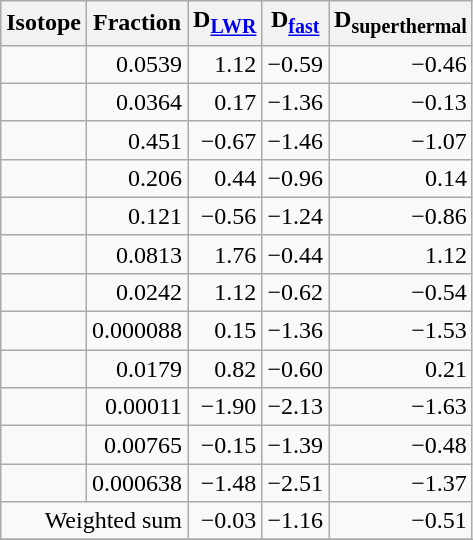<table class="wikitable sortable" style="text-align:right">
<tr>
<th>Isotope</th>
<th>Fraction</th>
<th>D<sub><a href='#'>LWR</a></sub></th>
<th>D<sub><a href='#'>fast</a></sub></th>
<th>D<sub>superthermal</sub></th>
</tr>
<tr>
<td></td>
<td>0.0539</td>
<td>1.12</td>
<td>−0.59</td>
<td>−0.46</td>
</tr>
<tr>
<td></td>
<td>0.0364</td>
<td>0.17</td>
<td>−1.36</td>
<td>−0.13</td>
</tr>
<tr>
<td></td>
<td>0.451</td>
<td>−0.67</td>
<td>−1.46</td>
<td>−1.07</td>
</tr>
<tr>
<td></td>
<td>0.206</td>
<td>0.44</td>
<td>−0.96</td>
<td>0.14</td>
</tr>
<tr>
<td></td>
<td>0.121</td>
<td>−0.56</td>
<td>−1.24</td>
<td>−0.86</td>
</tr>
<tr>
<td></td>
<td>0.0813</td>
<td>1.76</td>
<td>−0.44</td>
<td>1.12</td>
</tr>
<tr>
<td></td>
<td>0.0242</td>
<td>1.12</td>
<td>−0.62</td>
<td>−0.54</td>
</tr>
<tr>
<td></td>
<td>0.000088</td>
<td>0.15</td>
<td>−1.36</td>
<td>−1.53</td>
</tr>
<tr>
<td></td>
<td>0.0179</td>
<td>0.82</td>
<td>−0.60</td>
<td>0.21</td>
</tr>
<tr>
<td></td>
<td>0.00011</td>
<td>−1.90</td>
<td>−2.13</td>
<td>−1.63</td>
</tr>
<tr>
<td></td>
<td>0.00765</td>
<td>−0.15</td>
<td>−1.39</td>
<td>−0.48</td>
</tr>
<tr>
<td></td>
<td>0.000638</td>
<td>−1.48</td>
<td>−2.51</td>
<td>−1.37</td>
</tr>
<tr>
<td colspan="2">Weighted sum</td>
<td>−0.03</td>
<td>−1.16</td>
<td>−0.51</td>
</tr>
<tr>
</tr>
</table>
